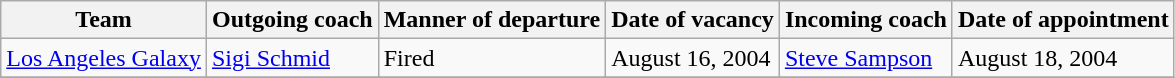<table class="wikitable sortable">
<tr>
<th>Team</th>
<th>Outgoing coach</th>
<th>Manner of departure</th>
<th>Date of vacancy</th>
<th>Incoming coach</th>
<th>Date of appointment</th>
</tr>
<tr>
<td><a href='#'>Los Angeles Galaxy</a></td>
<td> <a href='#'>Sigi Schmid</a></td>
<td>Fired</td>
<td>August 16, 2004</td>
<td> <a href='#'>Steve Sampson</a></td>
<td>August 18, 2004</td>
</tr>
<tr>
</tr>
</table>
